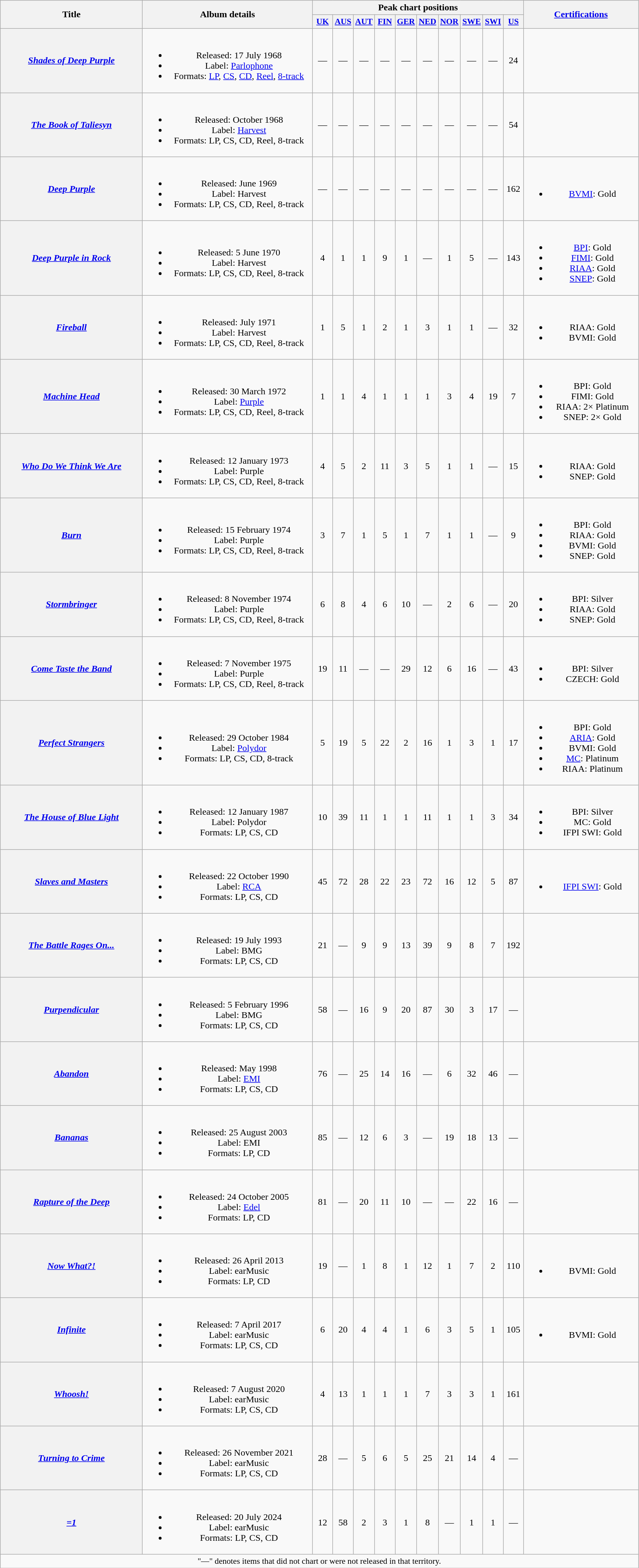<table class="wikitable plainrowheaders" style="text-align:center;">
<tr>
<th scope="col" rowspan="2" style="width:15em;">Title</th>
<th scope="col" rowspan="2" style="width:18em;">Album details</th>
<th colspan="10" scope="col">Peak chart positions</th>
<th rowspan="2" style="width:12em;"><a href='#'>Certifications</a></th>
</tr>
<tr>
<th style="width:2em;font-size:90%;"><a href='#'>UK</a><br></th>
<th style="width:2em;font-size:90%;"><a href='#'>AUS</a><br></th>
<th style="width:2em;font-size:90%;"><a href='#'>AUT</a><br></th>
<th style="width:2em;font-size:90%;"><a href='#'>FIN</a><br></th>
<th style="width:2em;font-size:90%;"><a href='#'>GER</a><br></th>
<th style="width:2em;font-size:90%;"><a href='#'>NED</a><br></th>
<th style="width:2em;font-size:90%;"><a href='#'>NOR</a><br></th>
<th style="width:2em;font-size:90%;"><a href='#'>SWE</a><br></th>
<th style="width:2em;font-size:90%;"><a href='#'>SWI</a><br></th>
<th style="width:2em;font-size:90%;"><a href='#'>US</a><br></th>
</tr>
<tr>
<th scope="row"><em><a href='#'>Shades of Deep Purple</a></em></th>
<td><br><ul><li>Released: 17 July 1968</li><li>Label: <a href='#'>Parlophone</a></li><li>Formats: <a href='#'>LP</a>, <a href='#'>CS</a>, <a href='#'>CD</a>, <a href='#'>Reel</a>, <a href='#'>8-track</a></li></ul></td>
<td>—</td>
<td>—</td>
<td>—</td>
<td>—</td>
<td>—</td>
<td>—</td>
<td>—</td>
<td>—</td>
<td>—</td>
<td>24</td>
<td></td>
</tr>
<tr>
<th scope="row"><em><a href='#'>The Book of Taliesyn</a></em></th>
<td><br><ul><li>Released: October 1968</li><li>Label: <a href='#'>Harvest</a></li><li>Formats: LP, CS, CD, Reel, 8-track</li></ul></td>
<td>—</td>
<td>—</td>
<td>—</td>
<td>—</td>
<td>—</td>
<td>—</td>
<td>—</td>
<td>—</td>
<td>—</td>
<td>54</td>
<td></td>
</tr>
<tr>
<th scope="row"><em><a href='#'>Deep Purple</a></em></th>
<td><br><ul><li>Released: June 1969</li><li>Label: Harvest</li><li>Formats: LP, CS, CD, Reel, 8-track</li></ul></td>
<td>—</td>
<td>—</td>
<td>—</td>
<td>—</td>
<td>—</td>
<td>—</td>
<td>—</td>
<td>—</td>
<td>—</td>
<td>162</td>
<td><br><ul><li><a href='#'>BVMI</a>: Gold</li></ul></td>
</tr>
<tr>
<th scope="row"><em><a href='#'>Deep Purple in Rock</a></em></th>
<td><br><ul><li>Released: 5 June 1970</li><li>Label: Harvest</li><li>Formats: LP, CS, CD, Reel, 8-track</li></ul></td>
<td>4</td>
<td>1</td>
<td>1</td>
<td>9</td>
<td>1</td>
<td>—</td>
<td>1</td>
<td>5</td>
<td>—</td>
<td>143</td>
<td><br><ul><li><a href='#'>BPI</a>: Gold</li><li><a href='#'>FIMI</a>: Gold</li><li><a href='#'>RIAA</a>: Gold</li><li><a href='#'>SNEP</a>: Gold</li></ul></td>
</tr>
<tr>
<th scope="row"><em><a href='#'>Fireball</a></em></th>
<td><br><ul><li>Released: July 1971</li><li>Label: Harvest</li><li>Formats: LP, CS, CD, Reel, 8-track</li></ul></td>
<td>1</td>
<td>5</td>
<td>1</td>
<td>2</td>
<td>1</td>
<td>3</td>
<td>1</td>
<td>1</td>
<td>—</td>
<td>32</td>
<td><br><ul><li>RIAA: Gold</li><li>BVMI: Gold</li></ul></td>
</tr>
<tr>
<th scope="row"><em><a href='#'>Machine Head</a></em></th>
<td><br><ul><li>Released: 30 March 1972</li><li>Label: <a href='#'>Purple</a></li><li>Formats: LP, CS, CD, Reel, 8-track</li></ul></td>
<td>1</td>
<td>1</td>
<td>4</td>
<td>1</td>
<td>1</td>
<td>1</td>
<td>3</td>
<td>4</td>
<td>19</td>
<td>7</td>
<td><br><ul><li>BPI: Gold</li><li>FIMI: Gold</li><li>RIAA: 2× Platinum</li><li>SNEP: 2× Gold</li></ul></td>
</tr>
<tr>
<th scope="row"><em><a href='#'>Who Do We Think We Are</a></em></th>
<td><br><ul><li>Released: 12 January 1973</li><li>Label: Purple</li><li>Formats: LP, CS, CD, Reel, 8-track</li></ul></td>
<td>4</td>
<td>5</td>
<td>2</td>
<td>11</td>
<td>3</td>
<td>5</td>
<td>1</td>
<td>1</td>
<td>—</td>
<td>15</td>
<td><br><ul><li>RIAA: Gold</li><li>SNEP: Gold</li></ul></td>
</tr>
<tr>
<th scope="row"><em><a href='#'>Burn</a></em></th>
<td><br><ul><li>Released: 15 February 1974</li><li>Label: Purple</li><li>Formats: LP, CS, CD, Reel, 8-track</li></ul></td>
<td>3</td>
<td>7</td>
<td>1</td>
<td>5</td>
<td>1</td>
<td>7</td>
<td>1</td>
<td>1</td>
<td>—</td>
<td>9</td>
<td><br><ul><li>BPI: Gold</li><li>RIAA: Gold</li><li>BVMI: Gold</li><li>SNEP: Gold</li></ul></td>
</tr>
<tr>
<th scope="row"><em><a href='#'>Stormbringer</a></em></th>
<td><br><ul><li>Released: 8 November 1974</li><li>Label: Purple</li><li>Formats: LP, CS, CD, Reel, 8-track</li></ul></td>
<td>6</td>
<td>8</td>
<td>4</td>
<td>6</td>
<td>10</td>
<td>—</td>
<td>2</td>
<td>6</td>
<td>—</td>
<td>20</td>
<td><br><ul><li>BPI: Silver</li><li>RIAA: Gold</li><li>SNEP: Gold</li></ul></td>
</tr>
<tr>
<th scope="row"><em><a href='#'>Come Taste the Band</a></em></th>
<td><br><ul><li>Released: 7 November 1975</li><li>Label: Purple</li><li>Formats: LP, CS, CD, Reel, 8-track</li></ul></td>
<td>19</td>
<td>11</td>
<td>—</td>
<td>—</td>
<td>29</td>
<td>12</td>
<td>6</td>
<td>16</td>
<td>—</td>
<td>43</td>
<td><br><ul><li>BPI: Silver</li><li>CZECH: Gold</li></ul></td>
</tr>
<tr>
<th scope="row"><em><a href='#'>Perfect Strangers</a></em></th>
<td><br><ul><li>Released: 29 October 1984</li><li>Label: <a href='#'>Polydor</a></li><li>Formats: LP, CS, CD, 8-track</li></ul></td>
<td>5</td>
<td>19</td>
<td>5</td>
<td>22</td>
<td>2</td>
<td>16</td>
<td>1</td>
<td>3</td>
<td>1</td>
<td>17</td>
<td><br><ul><li>BPI: Gold</li><li><a href='#'>ARIA</a>: Gold</li><li>BVMI: Gold</li><li><a href='#'>MC</a>: Platinum</li><li>RIAA: Platinum</li></ul></td>
</tr>
<tr>
<th scope="row"><em><a href='#'>The House of Blue Light</a></em></th>
<td><br><ul><li>Released: 12 January 1987</li><li>Label: Polydor</li><li>Formats: LP, CS, CD</li></ul></td>
<td>10</td>
<td>39</td>
<td>11</td>
<td>1</td>
<td>1</td>
<td>11</td>
<td>1</td>
<td>1</td>
<td>3</td>
<td>34</td>
<td><br><ul><li>BPI: Silver</li><li>MC: Gold</li><li>IFPI SWI: Gold</li></ul></td>
</tr>
<tr>
<th scope="row"><em><a href='#'>Slaves and Masters</a></em></th>
<td><br><ul><li>Released: 22 October 1990</li><li>Label: <a href='#'>RCA</a></li><li>Formats: LP, CS, CD</li></ul></td>
<td>45</td>
<td>72</td>
<td>28</td>
<td>22</td>
<td>23</td>
<td>72</td>
<td>16</td>
<td>12</td>
<td>5</td>
<td>87</td>
<td><br><ul><li><a href='#'>IFPI SWI</a>: Gold</li></ul></td>
</tr>
<tr>
<th scope="row"><em><a href='#'>The Battle Rages On...</a></em></th>
<td><br><ul><li>Released: 19 July 1993</li><li>Label: BMG</li><li>Formats: LP, CS, CD</li></ul></td>
<td>21</td>
<td>—</td>
<td>9</td>
<td>9</td>
<td>13</td>
<td>39</td>
<td>9</td>
<td>8</td>
<td>7</td>
<td>192</td>
<td></td>
</tr>
<tr>
<th scope="row"><em><a href='#'>Purpendicular</a></em></th>
<td><br><ul><li>Released: 5 February 1996</li><li>Label: BMG</li><li>Formats: LP, CS, CD</li></ul></td>
<td>58</td>
<td>—</td>
<td>16</td>
<td>9</td>
<td>20</td>
<td>87</td>
<td>30</td>
<td>3</td>
<td>17</td>
<td>—</td>
<td></td>
</tr>
<tr>
<th scope="row"><em><a href='#'>Abandon</a></em></th>
<td><br><ul><li>Released: May 1998</li><li>Label: <a href='#'>EMI</a></li><li>Formats: LP, CS, CD</li></ul></td>
<td>76</td>
<td>—</td>
<td>25</td>
<td>14</td>
<td>16</td>
<td>—</td>
<td>6</td>
<td>32</td>
<td>46</td>
<td>—</td>
<td></td>
</tr>
<tr>
<th scope="row"><em><a href='#'>Bananas</a></em></th>
<td><br><ul><li>Released: 25 August 2003</li><li>Label: EMI</li><li>Formats: LP, CD</li></ul></td>
<td>85</td>
<td>—</td>
<td>12</td>
<td>6</td>
<td>3</td>
<td>—</td>
<td>19</td>
<td>18</td>
<td>13</td>
<td>—</td>
<td></td>
</tr>
<tr>
<th scope="row"><em><a href='#'>Rapture of the Deep</a></em></th>
<td><br><ul><li>Released: 24 October 2005</li><li>Label: <a href='#'>Edel</a></li><li>Formats: LP, CD</li></ul></td>
<td>81</td>
<td>—</td>
<td>20</td>
<td>11</td>
<td>10</td>
<td>—</td>
<td>—</td>
<td>22</td>
<td>16</td>
<td>—</td>
<td></td>
</tr>
<tr>
<th scope="row"><em><a href='#'>Now What?!</a></em></th>
<td><br><ul><li>Released: 26 April 2013</li><li>Label: earMusic</li><li>Formats: LP, CD</li></ul></td>
<td>19</td>
<td>—</td>
<td>1</td>
<td>8</td>
<td>1</td>
<td>12</td>
<td>1</td>
<td>7</td>
<td>2</td>
<td>110</td>
<td><br><ul><li>BVMI: Gold</li></ul></td>
</tr>
<tr>
<th scope="row"><em><a href='#'>Infinite</a></em></th>
<td><br><ul><li>Released: 7 April 2017</li><li>Label: earMusic</li><li>Formats: LP, CS, CD</li></ul></td>
<td>6</td>
<td>20</td>
<td>4</td>
<td>4</td>
<td>1</td>
<td>6</td>
<td>3</td>
<td>5</td>
<td>1</td>
<td>105</td>
<td><br><ul><li>BVMI: Gold</li></ul></td>
</tr>
<tr>
<th scope="row"><em><a href='#'>Whoosh!</a></em></th>
<td><br><ul><li>Released: 7 August 2020</li><li>Label: earMusic</li><li>Formats: LP, CS, CD</li></ul></td>
<td>4</td>
<td>13</td>
<td>1</td>
<td>1</td>
<td>1</td>
<td>7</td>
<td>3</td>
<td>3</td>
<td>1</td>
<td>161</td>
<td></td>
</tr>
<tr>
<th scope="row"><em><a href='#'>Turning to Crime</a></em></th>
<td><br><ul><li>Released: 26 November 2021</li><li>Label: earMusic</li><li>Formats: LP, CS, CD</li></ul></td>
<td>28</td>
<td>—</td>
<td>5</td>
<td>6<br></td>
<td>5</td>
<td>25</td>
<td>21<br></td>
<td>14<br></td>
<td>4</td>
<td>—</td>
<td></td>
</tr>
<tr>
<th scope="row"><em><a href='#'>=1</a></em></th>
<td><br><ul><li>Released: 20 July 2024</li><li>Label: earMusic</li><li>Formats: LP, CS, CD</li></ul></td>
<td>12</td>
<td>58</td>
<td>2</td>
<td>3<br></td>
<td>1</td>
<td>8</td>
<td>—</td>
<td>1<br></td>
<td>1</td>
<td>—</td>
<td></td>
</tr>
<tr>
<td colspan="15" style="font-size:90%">"—" denotes items that did not chart or were not released in that territory.</td>
</tr>
</table>
